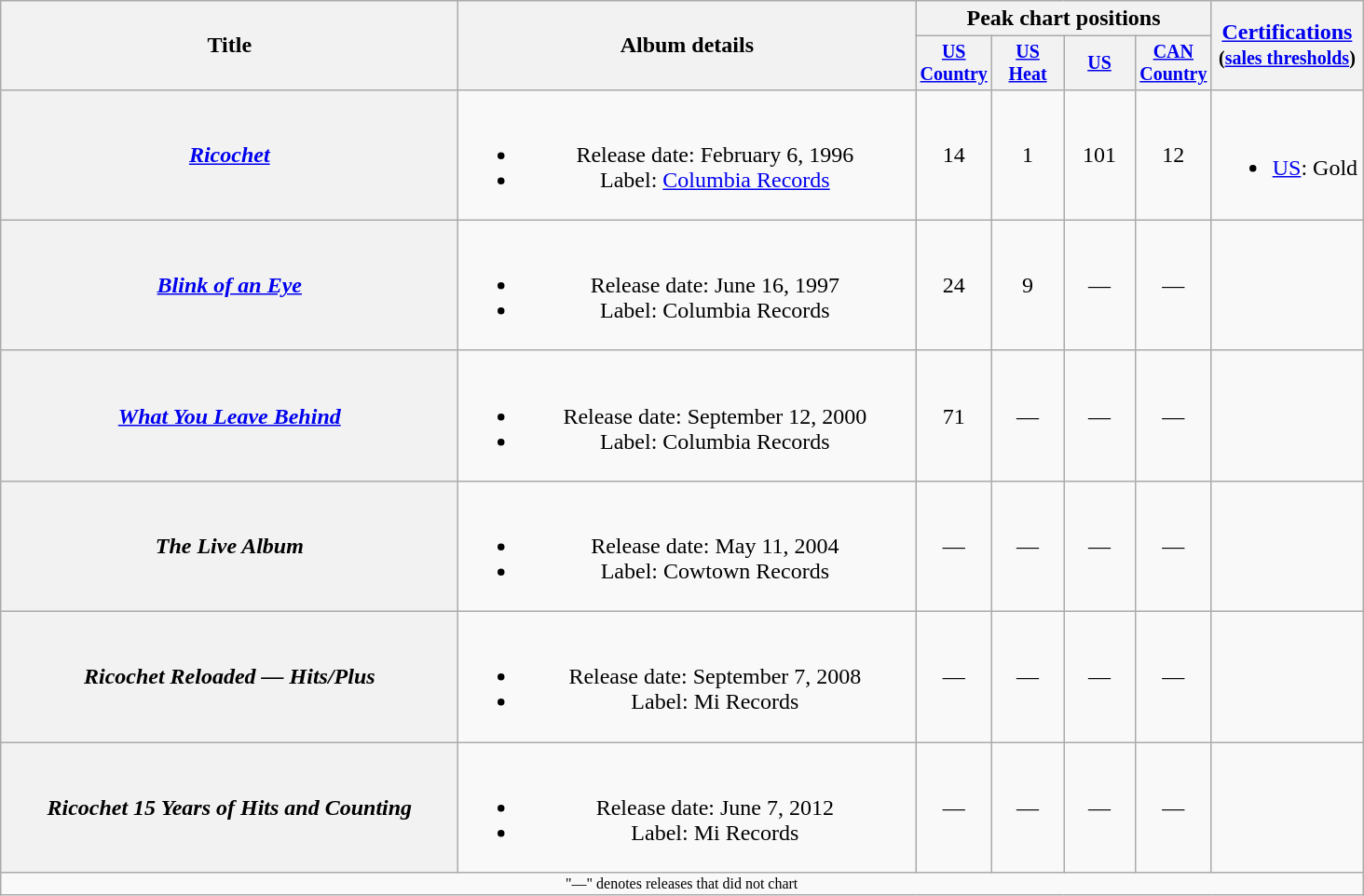<table class="wikitable plainrowheaders" style="text-align:center;">
<tr>
<th rowspan="2" style="width:20em;">Title</th>
<th rowspan="2" style="width:20em;">Album details</th>
<th colspan="4">Peak chart positions</th>
<th rowspan="2"><a href='#'>Certifications</a><br><small>(<a href='#'>sales thresholds</a>)</small></th>
</tr>
<tr style="font-size:smaller;">
<th style="width:45px;"><a href='#'>US Country</a></th>
<th style="width:45px;"><a href='#'>US Heat</a></th>
<th style="width:45px;"><a href='#'>US</a></th>
<th style="width:45px;"><a href='#'>CAN Country</a></th>
</tr>
<tr>
<th scope="row"><em><a href='#'>Ricochet</a></em></th>
<td><br><ul><li>Release date: February 6, 1996</li><li>Label: <a href='#'>Columbia Records</a></li></ul></td>
<td>14</td>
<td>1</td>
<td>101</td>
<td>12</td>
<td style="text-align:left;"><br><ul><li><a href='#'>US</a>: Gold</li></ul></td>
</tr>
<tr>
<th scope="row"><em><a href='#'>Blink of an Eye</a></em></th>
<td><br><ul><li>Release date: June 16, 1997</li><li>Label: Columbia Records</li></ul></td>
<td>24</td>
<td>9</td>
<td>—</td>
<td>—</td>
<td></td>
</tr>
<tr>
<th scope="row"><em><a href='#'>What You Leave Behind</a></em></th>
<td><br><ul><li>Release date: September 12, 2000</li><li>Label: Columbia Records</li></ul></td>
<td>71</td>
<td>—</td>
<td>—</td>
<td>—</td>
<td></td>
</tr>
<tr>
<th scope="row"><em>The Live Album</em></th>
<td><br><ul><li>Release date: May 11, 2004</li><li>Label: Cowtown Records</li></ul></td>
<td>—</td>
<td>—</td>
<td>—</td>
<td>—</td>
<td></td>
</tr>
<tr>
<th scope="row"><em>Ricochet Reloaded — Hits/Plus</em></th>
<td><br><ul><li>Release date: September 7, 2008</li><li>Label: Mi Records</li></ul></td>
<td>—</td>
<td>—</td>
<td>—</td>
<td>—</td>
<td></td>
</tr>
<tr>
<th scope="row"><em>Ricochet 15 Years of Hits and Counting</em></th>
<td><br><ul><li>Release date: June 7, 2012</li><li>Label: Mi Records</li></ul></td>
<td>—</td>
<td>—</td>
<td>—</td>
<td>—</td>
<td></td>
</tr>
<tr>
<td colspan="7" style="font-size:8pt">"—" denotes releases that did not chart</td>
</tr>
</table>
